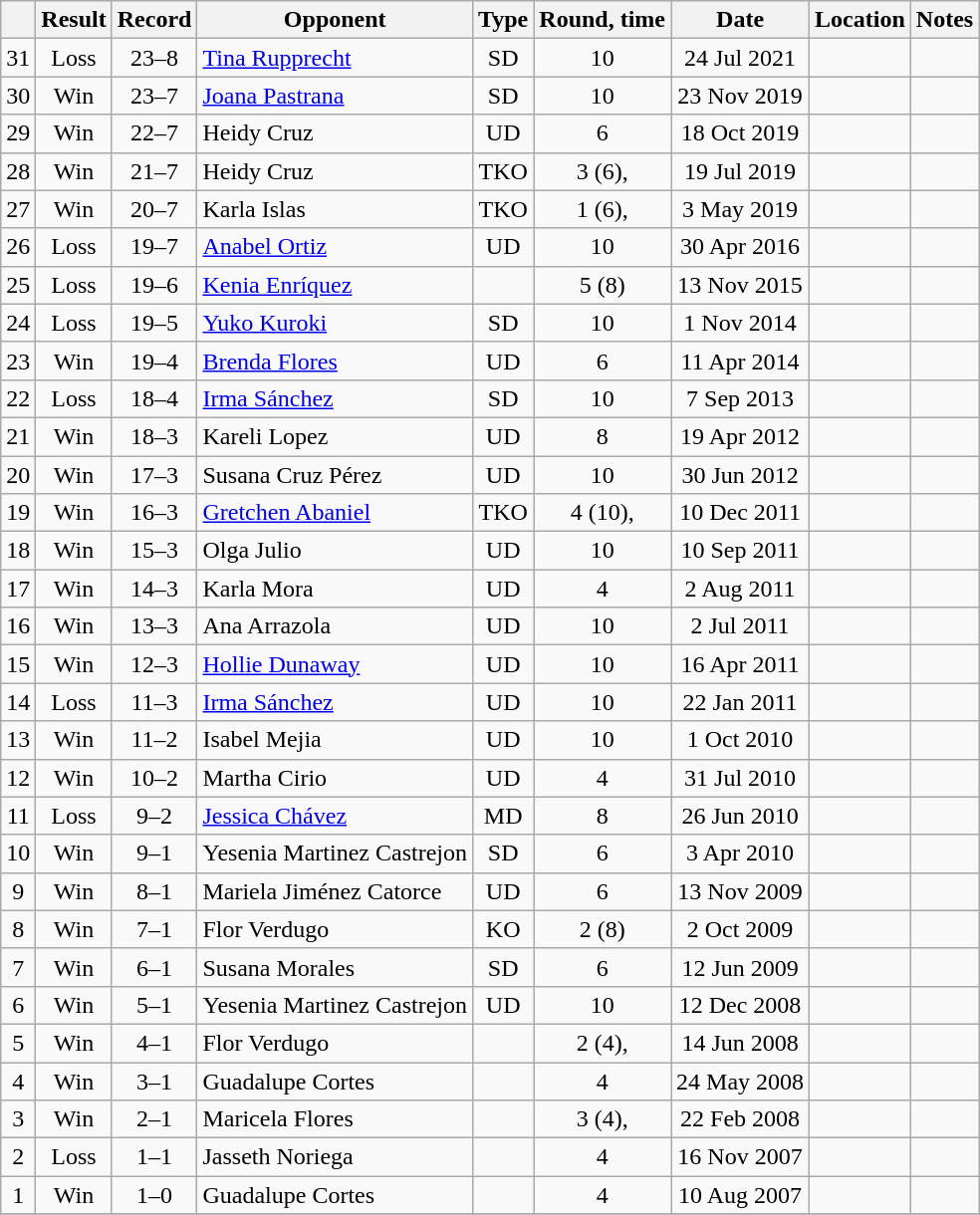<table class="wikitable" style="text-align:center">
<tr>
<th></th>
<th>Result</th>
<th>Record</th>
<th>Opponent</th>
<th>Type</th>
<th>Round, time</th>
<th>Date</th>
<th>Location</th>
<th>Notes</th>
</tr>
<tr>
<td>31</td>
<td>Loss</td>
<td>23–8</td>
<td align=left> <a href='#'>Tina Rupprecht</a></td>
<td>SD</td>
<td>10</td>
<td>24 Jul 2021</td>
<td align=left> </td>
<td align=left></td>
</tr>
<tr>
<td>30</td>
<td>Win</td>
<td>23–7</td>
<td align=left> <a href='#'>Joana Pastrana</a></td>
<td>SD</td>
<td>10</td>
<td>23 Nov 2019</td>
<td align=left> </td>
<td align=left></td>
</tr>
<tr>
<td>29</td>
<td>Win</td>
<td>22–7</td>
<td align=left> Heidy Cruz</td>
<td>UD</td>
<td>6</td>
<td>18 Oct 2019</td>
<td align=left> </td>
<td></td>
</tr>
<tr>
<td>28</td>
<td>Win</td>
<td>21–7</td>
<td align=left> Heidy Cruz</td>
<td>TKO</td>
<td>3 (6), </td>
<td>19 Jul 2019</td>
<td align=left> </td>
<td></td>
</tr>
<tr>
<td>27</td>
<td>Win</td>
<td>20–7</td>
<td align=left> Karla Islas</td>
<td>TKO</td>
<td>1 (6), </td>
<td>3 May 2019</td>
<td align=left> </td>
<td></td>
</tr>
<tr>
<td>26</td>
<td>Loss</td>
<td>19–7</td>
<td align=left> <a href='#'>Anabel Ortiz</a></td>
<td>UD</td>
<td>10</td>
<td>30 Apr 2016</td>
<td align=left> </td>
<td align=left></td>
</tr>
<tr>
<td>25</td>
<td>Loss</td>
<td>19–6</td>
<td align=left> <a href='#'>Kenia Enríquez</a></td>
<td></td>
<td>5 (8)</td>
<td>13 Nov 2015</td>
<td align=left> </td>
<td align=left></td>
</tr>
<tr>
<td>24</td>
<td>Loss</td>
<td>19–5</td>
<td align=left> <a href='#'>Yuko Kuroki</a></td>
<td>SD</td>
<td>10</td>
<td>1 Nov 2014</td>
<td align=left> </td>
<td align=left></td>
</tr>
<tr>
<td>23</td>
<td>Win</td>
<td>19–4</td>
<td align=left> <a href='#'>Brenda Flores</a></td>
<td>UD</td>
<td>6</td>
<td>11 Apr 2014</td>
<td align=left> </td>
<td></td>
</tr>
<tr>
<td>22</td>
<td>Loss</td>
<td>18–4</td>
<td align=left> <a href='#'>Irma Sánchez</a></td>
<td>SD</td>
<td>10</td>
<td>7 Sep 2013</td>
<td align=left> </td>
<td></td>
</tr>
<tr>
<td>21</td>
<td>Win</td>
<td>18–3</td>
<td align=left> Kareli Lopez</td>
<td>UD</td>
<td>8</td>
<td>19 Apr 2012</td>
<td align=left> </td>
<td></td>
</tr>
<tr>
<td>20</td>
<td>Win</td>
<td>17–3</td>
<td align=left> Susana Cruz Pérez</td>
<td>UD</td>
<td>10</td>
<td>30 Jun 2012</td>
<td align=left> </td>
<td align=left></td>
</tr>
<tr>
<td>19</td>
<td>Win</td>
<td>16–3</td>
<td align=left> <a href='#'>Gretchen Abaniel</a></td>
<td>TKO</td>
<td>4 (10), </td>
<td>10 Dec 2011</td>
<td align=left> </td>
<td align=left></td>
</tr>
<tr>
<td>18</td>
<td>Win</td>
<td>15–3</td>
<td align=left> Olga Julio</td>
<td>UD</td>
<td>10</td>
<td>10 Sep 2011</td>
<td align=left> </td>
<td align=left></td>
</tr>
<tr>
<td>17</td>
<td>Win</td>
<td>14–3</td>
<td align=left> Karla Mora</td>
<td>UD</td>
<td>4</td>
<td>2 Aug 2011</td>
<td align=left> </td>
<td></td>
</tr>
<tr>
<td>16</td>
<td>Win</td>
<td>13–3</td>
<td align=left> Ana Arrazola</td>
<td>UD</td>
<td>10</td>
<td>2 Jul 2011</td>
<td align=left> </td>
<td align=left></td>
</tr>
<tr>
<td>15</td>
<td>Win</td>
<td>12–3</td>
<td align=left> <a href='#'>Hollie Dunaway</a></td>
<td>UD</td>
<td>10</td>
<td>16 Apr 2011</td>
<td align=left> </td>
<td align=left></td>
</tr>
<tr>
<td>14</td>
<td>Loss</td>
<td>11–3</td>
<td align=left> <a href='#'>Irma Sánchez</a></td>
<td>UD</td>
<td>10</td>
<td>22 Jan 2011</td>
<td align=left> </td>
<td align=left></td>
</tr>
<tr>
<td>13</td>
<td>Win</td>
<td>11–2</td>
<td align=left> Isabel Mejia</td>
<td>UD</td>
<td>10</td>
<td>1 Oct 2010</td>
<td align=left> </td>
<td></td>
</tr>
<tr>
<td>12</td>
<td>Win</td>
<td>10–2</td>
<td align=left> Martha Cirio</td>
<td>UD</td>
<td>4</td>
<td>31 Jul 2010</td>
<td align=left> </td>
<td></td>
</tr>
<tr>
<td>11</td>
<td>Loss</td>
<td>9–2</td>
<td align=left> <a href='#'>Jessica Chávez</a></td>
<td>MD</td>
<td>8</td>
<td>26 Jun 2010</td>
<td align=left> </td>
<td></td>
</tr>
<tr>
<td>10</td>
<td>Win</td>
<td>9–1</td>
<td align=left> Yesenia Martinez Castrejon</td>
<td>SD</td>
<td>6</td>
<td>3 Apr 2010</td>
<td align=left> </td>
<td></td>
</tr>
<tr>
<td>9</td>
<td>Win</td>
<td>8–1</td>
<td align=left> Mariela Jiménez Catorce</td>
<td>UD</td>
<td>6</td>
<td>13 Nov 2009</td>
<td align=left> </td>
<td></td>
</tr>
<tr>
<td>8</td>
<td>Win</td>
<td>7–1</td>
<td align=left> Flor Verdugo</td>
<td>KO</td>
<td>2 (8)</td>
<td>2 Oct 2009</td>
<td align=left> </td>
<td></td>
</tr>
<tr>
<td>7</td>
<td>Win</td>
<td>6–1</td>
<td align=left> Susana Morales</td>
<td>SD</td>
<td>6</td>
<td>12 Jun 2009</td>
<td align=left> </td>
<td></td>
</tr>
<tr>
<td>6</td>
<td>Win</td>
<td>5–1</td>
<td align=left> Yesenia Martinez Castrejon</td>
<td>UD</td>
<td>10</td>
<td>12 Dec 2008</td>
<td align=left> </td>
<td></td>
</tr>
<tr>
<td>5</td>
<td>Win</td>
<td>4–1</td>
<td align=left> Flor Verdugo</td>
<td></td>
<td>2 (4), </td>
<td>14 Jun 2008</td>
<td align=left> </td>
<td></td>
</tr>
<tr>
<td>4</td>
<td>Win</td>
<td>3–1</td>
<td align=left> Guadalupe Cortes</td>
<td></td>
<td>4</td>
<td>24 May 2008</td>
<td align=left> </td>
<td></td>
</tr>
<tr>
<td>3</td>
<td>Win</td>
<td>2–1</td>
<td align=left> Maricela Flores</td>
<td></td>
<td>3 (4), </td>
<td>22 Feb 2008</td>
<td align=left> </td>
<td></td>
</tr>
<tr>
<td>2</td>
<td>Loss</td>
<td>1–1</td>
<td align=left> Jasseth Noriega</td>
<td></td>
<td>4</td>
<td>16 Nov 2007</td>
<td align=left> </td>
<td></td>
</tr>
<tr>
<td>1</td>
<td>Win</td>
<td>1–0</td>
<td align=left> Guadalupe Cortes</td>
<td></td>
<td>4</td>
<td>10 Aug 2007</td>
<td align=left> </td>
<td></td>
</tr>
<tr>
</tr>
</table>
